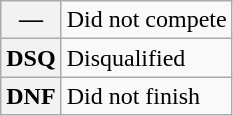<table class="wikitable">
<tr>
<th scope="row">—</th>
<td>Did not compete</td>
</tr>
<tr>
<th scope="row">DSQ</th>
<td>Disqualified</td>
</tr>
<tr>
<th scope="row">DNF</th>
<td>Did not finish</td>
</tr>
</table>
